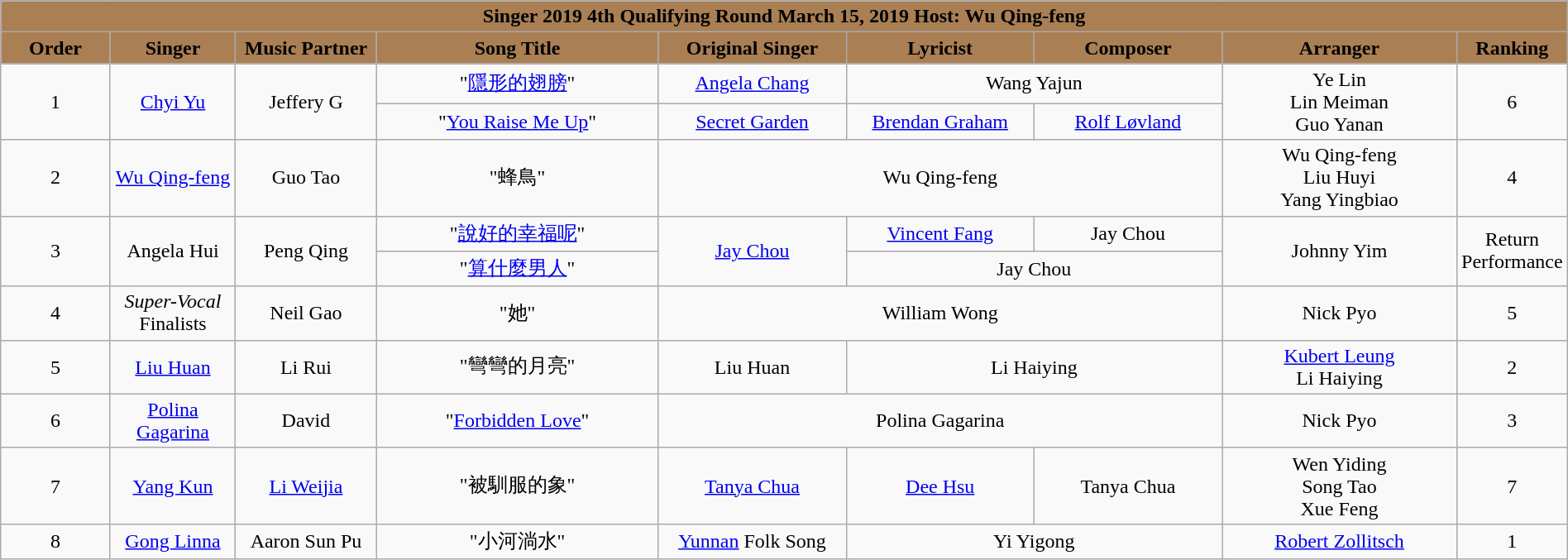<table class="wikitable sortable mw-collapsible" width="100%" style="text-align:center">
<tr align=center style="background:#AA7F54">
<td colspan="9"><div><strong>Singer 2019 4th Qualifying Round March 15, 2019 Host: Wu Qing-feng</strong></div></td>
</tr>
<tr style="background:#AA7F54">
<td style="width:7%"><strong>Order</strong></td>
<td style="width:8%"><strong>Singer</strong></td>
<td style="width:9%"><strong>Music Partner</strong></td>
<td style="width:18%"><strong>Song Title</strong></td>
<td style="width:12%"><strong>Original Singer</strong></td>
<td style="width:12% "><strong>Lyricist</strong></td>
<td style="width:12%"><strong>Composer</strong></td>
<td style="width:15%"><strong>Arranger</strong></td>
<td style="width:7%"><strong>Ranking</strong></td>
</tr>
<tr>
<td rowspan=2>1</td>
<td rowspan=2><a href='#'>Chyi Yu</a></td>
<td rowspan=2>Jeffery G</td>
<td>"<a href='#'>隱形的翅膀</a>"</td>
<td><a href='#'>Angela Chang</a></td>
<td colspan=2>Wang Yajun</td>
<td rowspan=2>Ye Lin<br>Lin Meiman<br>Guo Yanan</td>
<td rowspan=2>6</td>
</tr>
<tr>
<td>"<a href='#'>You Raise Me Up</a>"</td>
<td><a href='#'>Secret Garden</a></td>
<td><a href='#'>Brendan Graham</a></td>
<td><a href='#'>Rolf Løvland</a></td>
</tr>
<tr>
<td>2</td>
<td><a href='#'>Wu Qing-feng</a></td>
<td>Guo Tao</td>
<td>"蜂鳥"</td>
<td colspan=3>Wu Qing-feng</td>
<td>Wu Qing-feng<br>Liu Huyi<br>Yang Yingbiao</td>
<td>4</td>
</tr>
<tr>
<td rowspan=2>3</td>
<td rowspan=2>Angela Hui</td>
<td rowspan=2>Peng Qing</td>
<td>"<a href='#'>說好的幸福呢</a>"</td>
<td rowspan=2><a href='#'>Jay Chou</a></td>
<td><a href='#'>Vincent Fang</a></td>
<td>Jay Chou</td>
<td rowspan=2>Johnny Yim</td>
<td rowspan=2>Return Performance</td>
</tr>
<tr>
<td>"<a href='#'>算什麼男人</a>"</td>
<td colspan=2>Jay Chou</td>
</tr>
<tr>
<td>4</td>
<td><em>Super-Vocal</em> Finalists</td>
<td>Neil Gao</td>
<td>"她"</td>
<td colspan=3>William Wong</td>
<td>Nick Pyo</td>
<td>5</td>
</tr>
<tr>
<td>5</td>
<td><a href='#'>Liu Huan</a></td>
<td>Li Rui</td>
<td>"彎彎的月亮"</td>
<td>Liu Huan</td>
<td colspan=2>Li Haiying</td>
<td><a href='#'>Kubert Leung</a><br>Li Haiying</td>
<td>2</td>
</tr>
<tr>
<td>6</td>
<td><a href='#'>Polina Gagarina</a></td>
<td>David</td>
<td>"<a href='#'>Forbidden Love</a>"</td>
<td colspan=3>Polina Gagarina</td>
<td>Nick Pyo</td>
<td>3</td>
</tr>
<tr>
<td>7</td>
<td><a href='#'>Yang Kun</a></td>
<td><a href='#'>Li Weijia</a></td>
<td>"被馴服的象"</td>
<td><a href='#'>Tanya Chua</a></td>
<td><a href='#'>Dee Hsu</a></td>
<td>Tanya Chua</td>
<td>Wen Yiding<br>Song Tao<br>Xue Feng</td>
<td>7</td>
</tr>
<tr>
<td>8</td>
<td><a href='#'>Gong Linna</a></td>
<td>Aaron Sun Pu</td>
<td>"小河淌水"</td>
<td><a href='#'>Yunnan</a> Folk Song</td>
<td colspan=2>Yi Yigong</td>
<td><a href='#'>Robert Zollitsch</a></td>
<td>1</td>
</tr>
</table>
